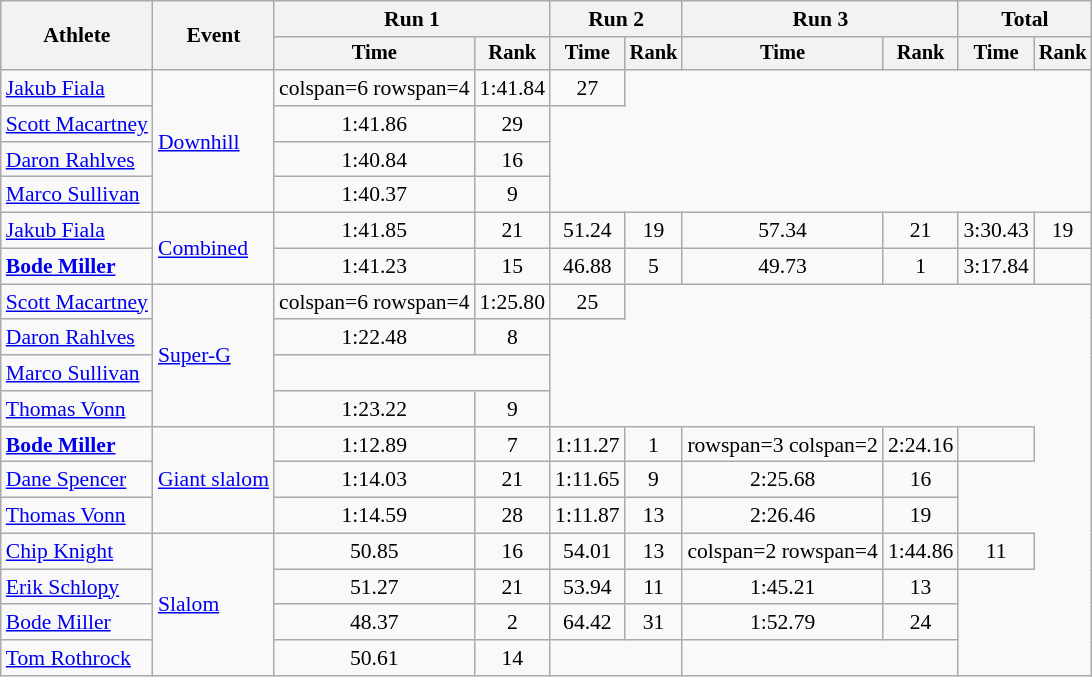<table class=wikitable style=font-size:90%;text-align:center>
<tr>
<th rowspan=2>Athlete</th>
<th rowspan=2>Event</th>
<th colspan=2>Run 1</th>
<th colspan=2>Run 2</th>
<th colspan=2>Run 3</th>
<th colspan=2>Total</th>
</tr>
<tr style=font-size:95%>
<th>Time</th>
<th>Rank</th>
<th>Time</th>
<th>Rank</th>
<th>Time</th>
<th>Rank</th>
<th>Time</th>
<th>Rank</th>
</tr>
<tr>
<td align=left><a href='#'>Jakub Fiala</a></td>
<td align=left rowspan=4><a href='#'>Downhill</a></td>
<td>colspan=6 rowspan=4 </td>
<td>1:41.84</td>
<td>27</td>
</tr>
<tr>
<td align=left><a href='#'>Scott Macartney</a></td>
<td>1:41.86</td>
<td>29</td>
</tr>
<tr>
<td align=left><a href='#'>Daron Rahlves</a></td>
<td>1:40.84</td>
<td>16</td>
</tr>
<tr>
<td align=left><a href='#'>Marco Sullivan</a></td>
<td>1:40.37</td>
<td>9</td>
</tr>
<tr>
<td align=left><a href='#'>Jakub Fiala</a></td>
<td align=left rowspan=2><a href='#'>Combined</a></td>
<td>1:41.85</td>
<td>21</td>
<td>51.24</td>
<td>19</td>
<td>57.34</td>
<td>21</td>
<td>3:30.43</td>
<td>19</td>
</tr>
<tr>
<td align=left><strong><a href='#'>Bode Miller</a></strong></td>
<td>1:41.23</td>
<td>15</td>
<td>46.88</td>
<td>5</td>
<td>49.73</td>
<td>1</td>
<td>3:17.84</td>
<td></td>
</tr>
<tr>
<td align=left><a href='#'>Scott Macartney</a></td>
<td align=left rowspan=4><a href='#'>Super-G</a></td>
<td>colspan=6 rowspan=4 </td>
<td>1:25.80</td>
<td>25</td>
</tr>
<tr>
<td align=left><a href='#'>Daron Rahlves</a></td>
<td>1:22.48</td>
<td>8</td>
</tr>
<tr>
<td align=left><a href='#'>Marco Sullivan</a></td>
<td colspan=2></td>
</tr>
<tr>
<td align=left><a href='#'>Thomas Vonn</a></td>
<td>1:23.22</td>
<td>9</td>
</tr>
<tr>
<td align=left><strong><a href='#'>Bode Miller</a></strong></td>
<td align=left rowspan=3><a href='#'>Giant slalom</a></td>
<td>1:12.89</td>
<td>7</td>
<td>1:11.27</td>
<td>1</td>
<td>rowspan=3 colspan=2 </td>
<td>2:24.16</td>
<td></td>
</tr>
<tr>
<td align=left><a href='#'>Dane Spencer</a></td>
<td>1:14.03</td>
<td>21</td>
<td>1:11.65</td>
<td>9</td>
<td>2:25.68</td>
<td>16</td>
</tr>
<tr>
<td align=left><a href='#'>Thomas Vonn</a></td>
<td>1:14.59</td>
<td>28</td>
<td>1:11.87</td>
<td>13</td>
<td>2:26.46</td>
<td>19</td>
</tr>
<tr>
<td align=left><a href='#'>Chip Knight</a></td>
<td rowspan="4" align="left"><a href='#'>Slalom</a></td>
<td>50.85</td>
<td>16</td>
<td>54.01</td>
<td>13</td>
<td>colspan=2 rowspan=4 </td>
<td>1:44.86</td>
<td>11</td>
</tr>
<tr>
<td align=left><a href='#'>Erik Schlopy</a></td>
<td>51.27</td>
<td>21</td>
<td>53.94</td>
<td>11</td>
<td>1:45.21</td>
<td>13</td>
</tr>
<tr>
<td align=left><a href='#'>Bode Miller</a></td>
<td>48.37</td>
<td>2</td>
<td>64.42</td>
<td>31</td>
<td>1:52.79</td>
<td>24</td>
</tr>
<tr>
<td align=left><a href='#'>Tom Rothrock</a></td>
<td>50.61</td>
<td>14</td>
<td colspan=2></td>
<td colspan=2></td>
</tr>
</table>
